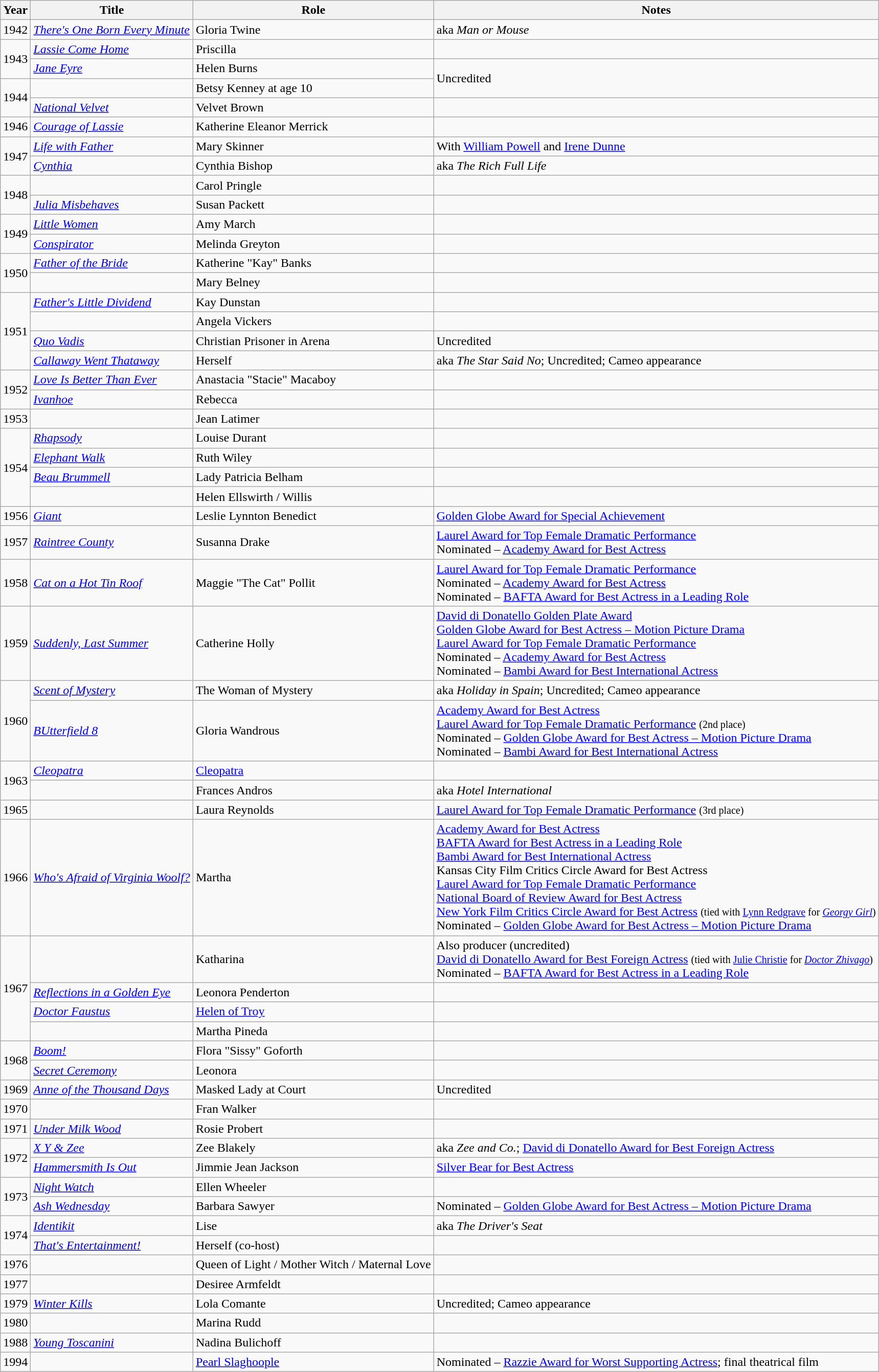<table class="wikitable sortable">
<tr>
<th>Year</th>
<th>Title</th>
<th>Role</th>
<th class="unsortable">Notes</th>
</tr>
<tr>
<td>1942</td>
<td><em><a href='#'>There's One Born Every Minute</a></em></td>
<td>Gloria Twine</td>
<td>aka <em>Man or Mouse</em></td>
</tr>
<tr>
<td rowspan="2">1943</td>
<td><em><a href='#'>Lassie Come Home</a></em></td>
<td>Priscilla</td>
<td></td>
</tr>
<tr>
<td><em><a href='#'>Jane Eyre</a></em></td>
<td>Helen Burns</td>
<td rowspan="2">Uncredited</td>
</tr>
<tr>
<td rowspan="2">1944</td>
<td><em></em></td>
<td>Betsy Kenney at age 10</td>
</tr>
<tr>
<td><em><a href='#'>National Velvet</a></em></td>
<td>Velvet Brown</td>
<td></td>
</tr>
<tr>
<td>1946</td>
<td><em><a href='#'>Courage of Lassie</a></em></td>
<td>Katherine Eleanor Merrick</td>
<td></td>
</tr>
<tr>
<td rowspan="2">1947</td>
<td><em><a href='#'>Life with Father</a></em></td>
<td>Mary Skinner</td>
<td>With <a href='#'>William Powell</a> and <a href='#'>Irene Dunne</a></td>
</tr>
<tr>
<td><em><a href='#'>Cynthia</a></em></td>
<td>Cynthia Bishop</td>
<td>aka <em>The Rich Full Life</em></td>
</tr>
<tr>
<td rowspan="2">1948</td>
<td><em></em></td>
<td>Carol Pringle</td>
<td></td>
</tr>
<tr>
<td><em><a href='#'>Julia Misbehaves</a></em></td>
<td>Susan Packett</td>
<td></td>
</tr>
<tr>
<td rowspan="2">1949</td>
<td><em><a href='#'>Little Women</a></em></td>
<td>Amy March</td>
<td></td>
</tr>
<tr>
<td><em><a href='#'>Conspirator</a></em></td>
<td>Melinda Greyton</td>
<td></td>
</tr>
<tr>
<td rowspan="2">1950</td>
<td><em><a href='#'>Father of the Bride</a></em></td>
<td>Katherine "Kay" Banks</td>
<td></td>
</tr>
<tr>
<td><em></em></td>
<td>Mary Belney</td>
<td></td>
</tr>
<tr>
<td rowspan="4">1951</td>
<td><em><a href='#'>Father's Little Dividend</a></em></td>
<td>Kay Dunstan</td>
<td></td>
</tr>
<tr>
<td><em></em></td>
<td>Angela Vickers</td>
<td></td>
</tr>
<tr>
<td><em><a href='#'>Quo Vadis</a></em></td>
<td>Christian Prisoner in Arena</td>
<td>Uncredited</td>
</tr>
<tr>
<td><em><a href='#'>Callaway Went Thataway</a></em></td>
<td>Herself</td>
<td>aka <em>The Star Said No</em>; Uncredited; Cameo appearance</td>
</tr>
<tr>
<td rowspan="2">1952</td>
<td><em><a href='#'>Love Is Better Than Ever</a></em></td>
<td>Anastacia "Stacie" Macaboy</td>
<td></td>
</tr>
<tr>
<td><em><a href='#'>Ivanhoe</a></em></td>
<td>Rebecca</td>
<td></td>
</tr>
<tr>
<td>1953</td>
<td><em></em></td>
<td>Jean Latimer</td>
<td></td>
</tr>
<tr>
<td rowspan="4">1954</td>
<td><em><a href='#'>Rhapsody</a></em></td>
<td>Louise Durant</td>
<td></td>
</tr>
<tr>
<td><em><a href='#'>Elephant Walk</a></em></td>
<td>Ruth Wiley</td>
<td></td>
</tr>
<tr>
<td><em><a href='#'>Beau Brummell</a></em></td>
<td>Lady Patricia Belham</td>
<td></td>
</tr>
<tr>
<td><em></em></td>
<td>Helen Ellswirth / Willis</td>
<td></td>
</tr>
<tr>
<td>1956</td>
<td><em><a href='#'>Giant</a></em></td>
<td>Leslie Lynnton Benedict</td>
<td><a href='#'>Golden Globe Award for Special Achievement</a></td>
</tr>
<tr>
<td>1957</td>
<td><em><a href='#'>Raintree County</a></em></td>
<td>Susanna Drake</td>
<td><a href='#'>Laurel Award for Top Female Dramatic Performance</a><br>Nominated – <a href='#'>Academy Award for Best Actress</a></td>
</tr>
<tr>
<td>1958</td>
<td><em><a href='#'>Cat on a Hot Tin Roof</a></em></td>
<td>Maggie "The Cat" Pollit</td>
<td><a href='#'>Laurel Award for Top Female Dramatic Performance</a><br>Nominated – <a href='#'>Academy Award for Best Actress</a><br>Nominated – <a href='#'>BAFTA Award for Best Actress in a Leading Role</a></td>
</tr>
<tr>
<td>1959</td>
<td><em><a href='#'>Suddenly, Last Summer</a></em></td>
<td>Catherine Holly</td>
<td><a href='#'>David di Donatello Golden Plate Award</a><br><a href='#'>Golden Globe Award for Best Actress – Motion Picture Drama</a><br><a href='#'>Laurel Award for Top Female Dramatic Performance</a><br>Nominated – <a href='#'>Academy Award for Best Actress</a><br>Nominated – <a href='#'>Bambi Award for Best International Actress</a></td>
</tr>
<tr>
<td rowspan="2">1960</td>
<td><em><a href='#'>Scent of Mystery</a></em></td>
<td>The Woman of Mystery</td>
<td>aka <em>Holiday in Spain</em>; Uncredited; Cameo appearance</td>
</tr>
<tr>
<td><em><a href='#'>BUtterfield 8</a></em></td>
<td>Gloria Wandrous</td>
<td><a href='#'>Academy Award for Best Actress</a><br><a href='#'>Laurel Award for Top Female Dramatic Performance</a> <small>(2nd place)</small><br>Nominated – <a href='#'>Golden Globe Award for Best Actress – Motion Picture Drama</a><br>Nominated – <a href='#'>Bambi Award for Best International Actress</a></td>
</tr>
<tr>
<td rowspan="2">1963</td>
<td><em><a href='#'>Cleopatra</a></em></td>
<td><a href='#'>Cleopatra</a></td>
<td></td>
</tr>
<tr>
<td><em></em></td>
<td>Frances Andros</td>
<td>aka <em>Hotel International</em></td>
</tr>
<tr>
<td>1965</td>
<td><em></em></td>
<td>Laura Reynolds</td>
<td><a href='#'>Laurel Award for Top Female Dramatic Performance</a> <small>(3rd place)</small></td>
</tr>
<tr>
<td>1966</td>
<td><em><a href='#'>Who's Afraid of Virginia Woolf?</a></em></td>
<td>Martha</td>
<td><a href='#'>Academy Award for Best Actress</a><br><a href='#'>BAFTA Award for Best Actress in a Leading Role</a><br><a href='#'>Bambi Award for Best International Actress</a><br>Kansas City Film Critics Circle Award for Best Actress<br><a href='#'>Laurel Award for Top Female Dramatic Performance</a><br><a href='#'>National Board of Review Award for Best Actress</a><br><a href='#'>New York Film Critics Circle Award for Best Actress</a> <small>(tied with <a href='#'>Lynn Redgrave</a> for <em><a href='#'>Georgy Girl</a></em>)</small><br>Nominated – <a href='#'>Golden Globe Award for Best Actress – Motion Picture Drama</a></td>
</tr>
<tr>
<td rowspan="4">1967</td>
<td><em></em></td>
<td>Katharina</td>
<td>Also producer (uncredited)<br><a href='#'>David di Donatello Award for Best Foreign Actress</a> <small>(tied with <a href='#'>Julie Christie</a> for <em><a href='#'>Doctor Zhivago</a></em>)</small><br>Nominated – <a href='#'>BAFTA Award for Best Actress in a Leading Role</a></td>
</tr>
<tr>
<td><em><a href='#'>Reflections in a Golden Eye</a></em></td>
<td>Leonora Penderton</td>
<td></td>
</tr>
<tr>
<td><em><a href='#'>Doctor Faustus</a></em></td>
<td><a href='#'>Helen of Troy</a></td>
<td></td>
</tr>
<tr>
<td><em></em></td>
<td>Martha Pineda</td>
<td></td>
</tr>
<tr>
<td rowspan="2">1968</td>
<td><em><a href='#'>Boom!</a></em></td>
<td>Flora "Sissy" Goforth</td>
<td></td>
</tr>
<tr>
<td><em><a href='#'>Secret Ceremony</a></em></td>
<td>Leonora</td>
<td></td>
</tr>
<tr>
<td>1969</td>
<td><em><a href='#'>Anne of the Thousand Days</a></em></td>
<td>Masked Lady at Court</td>
<td>Uncredited</td>
</tr>
<tr>
<td>1970</td>
<td><em></em></td>
<td>Fran Walker</td>
<td></td>
</tr>
<tr>
<td>1971</td>
<td><em><a href='#'>Under Milk Wood</a></em></td>
<td>Rosie Probert</td>
<td></td>
</tr>
<tr>
<td rowspan="2">1972</td>
<td><em><a href='#'>X Y & Zee</a></em></td>
<td>Zee Blakely</td>
<td>aka <em>Zee and Co.</em>; <a href='#'>David di Donatello Award for Best Foreign Actress</a></td>
</tr>
<tr>
<td><em><a href='#'>Hammersmith Is Out</a></em></td>
<td>Jimmie Jean Jackson</td>
<td><a href='#'>Silver Bear for Best Actress</a></td>
</tr>
<tr>
<td rowspan="2">1973</td>
<td><em><a href='#'>Night Watch</a></em></td>
<td>Ellen Wheeler</td>
<td></td>
</tr>
<tr>
<td><em><a href='#'>Ash Wednesday</a></em></td>
<td>Barbara Sawyer</td>
<td>Nominated – <a href='#'>Golden Globe Award for Best Actress – Motion Picture Drama</a></td>
</tr>
<tr>
<td rowspan="2">1974</td>
<td><em><a href='#'>Identikit</a></em></td>
<td>Lise</td>
<td>aka <em>The Driver's Seat</em></td>
</tr>
<tr>
<td><em><a href='#'>That's Entertainment!</a></em></td>
<td>Herself (co-host)</td>
<td></td>
</tr>
<tr>
<td>1976</td>
<td><em></em></td>
<td>Queen of Light / Mother Witch / Maternal Love</td>
<td></td>
</tr>
<tr>
<td>1977</td>
<td><em></em></td>
<td>Desiree Armfeldt</td>
<td></td>
</tr>
<tr>
<td>1979</td>
<td><em><a href='#'>Winter Kills</a></em></td>
<td>Lola Comante</td>
<td>Uncredited; Cameo appearance</td>
</tr>
<tr>
<td>1980</td>
<td><em></em></td>
<td>Marina Rudd</td>
<td></td>
</tr>
<tr>
<td>1988</td>
<td><em><a href='#'>Young Toscanini</a></em></td>
<td>Nadina Bulichoff</td>
<td></td>
</tr>
<tr>
<td>1994</td>
<td><em></em></td>
<td><a href='#'>Pearl Slaghoople</a></td>
<td>Nominated – <a href='#'>Razzie Award for Worst Supporting Actress</a>; final theatrical film</td>
</tr>
</table>
